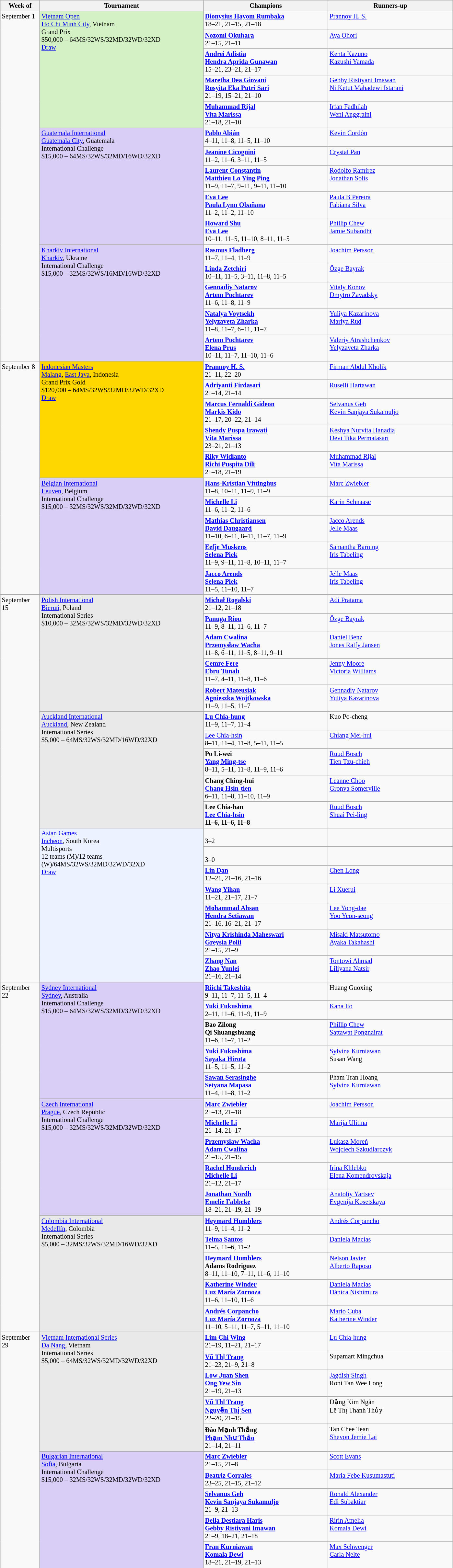<table class=wikitable style=font-size:85%>
<tr>
<th width=75>Week of</th>
<th width=330>Tournament</th>
<th width=250>Champions</th>
<th width=250>Runners-up</th>
</tr>
<tr valign=top>
<td rowspan=15>September 1</td>
<td style="background:#D4F1C5;" rowspan="5"><a href='#'>Vietnam Open</a><br><a href='#'>Ho Chi Minh City</a>, Vietnam<br>Grand Prix<br>$50,000 – 64MS/32WS/32MD/32WD/32XD<br><a href='#'>Draw</a></td>
<td> <strong><a href='#'>Dionysius Hayom Rumbaka</a></strong><br>18–21, 21–15, 21–18</td>
<td> <a href='#'>Prannoy H. S.</a></td>
</tr>
<tr valign=top>
<td> <strong><a href='#'>Nozomi Okuhara</a></strong><br>21–15, 21–11</td>
<td> <a href='#'>Aya Ohori</a></td>
</tr>
<tr valign=top>
<td> <strong><a href='#'>Andrei Adistia</a><br> <a href='#'>Hendra Aprida Gunawan</a></strong><br>15–21, 23–21, 21–17</td>
<td> <a href='#'>Kenta Kazuno</a><br> <a href='#'>Kazushi Yamada</a></td>
</tr>
<tr valign=top>
<td> <strong><a href='#'>Maretha Dea Giovani</a><br> <a href='#'>Rosyita Eka Putri Sari</a></strong><br>21–19, 15–21, 21–10</td>
<td> <a href='#'>Gebby Ristiyani Imawan</a><br> <a href='#'>Ni Ketut Mahadewi Istarani</a></td>
</tr>
<tr valign=top>
<td> <strong><a href='#'>Muhammad Rijal</a><br> <a href='#'>Vita Marissa</a></strong><br>21–18, 21–10</td>
<td> <a href='#'>Irfan Fadhilah</a><br> <a href='#'>Weni Anggraini</a></td>
</tr>
<tr valign=top>
<td style="background:#d8cef6;" rowspan="5"><a href='#'>Guatemala International</a><br><a href='#'>Guatemala City</a>, Guatemala<br>International Challenge<br>$15,000 – 64MS/32WS/32MD/16WD/32XD</td>
<td> <strong><a href='#'>Pablo Abián</a></strong><br>4–11, 11–8, 11–5, 11–10</td>
<td> <a href='#'>Kevin Cordón</a></td>
</tr>
<tr valign=top>
<td> <strong><a href='#'>Jeanine Cicognini</a></strong><br>11–2, 11–6, 3–11, 11–5</td>
<td> <a href='#'>Crystal Pan</a></td>
</tr>
<tr valign=top>
<td> <strong><a href='#'>Laurent Constantin</a><br> <a href='#'>Matthieu Lo Ying Ping</a></strong><br>11–9, 11–7, 9–11, 9–11, 11–10</td>
<td> <a href='#'>Rodolfo Ramírez</a><br> <a href='#'>Jonathan Solís</a></td>
</tr>
<tr valign=top>
<td> <strong><a href='#'>Eva Lee</a><br> <a href='#'>Paula Lynn Obañana</a></strong><br>11–2, 11–2, 11–10</td>
<td> <a href='#'>Paula B Pereira</a><br> <a href='#'>Fabiana Silva</a></td>
</tr>
<tr valign=top>
<td> <strong><a href='#'>Howard Shu</a><br> <a href='#'>Eva Lee</a></strong><br>10–11, 11–5, 11–10, 8–11, 11–5</td>
<td> <a href='#'>Phillip Chew</a><br> <a href='#'>Jamie Subandhi</a></td>
</tr>
<tr valign=top>
<td style="background:#d8cef6;" rowspan="5"><a href='#'>Kharkiv International</a><br><a href='#'>Kharkiv</a>, Ukraine<br>International Challenge<br>$15,000 – 32MS/32WS/16MD/16WD/32XD</td>
<td> <strong><a href='#'>Rasmus Fladberg</a></strong><br>11–7, 11–4, 11–9</td>
<td> <a href='#'>Joachim Persson</a></td>
</tr>
<tr valign=top>
<td> <strong><a href='#'>Linda Zetchiri</a></strong><br>10–11, 11–5, 3–11, 11–8, 11–5</td>
<td> <a href='#'>Özge Bayrak</a></td>
</tr>
<tr valign=top>
<td> <strong><a href='#'>Gennadiy Natarov</a><br> <a href='#'>Artem Pochtarev</a></strong><br>11–6, 11–8, 11–9</td>
<td> <a href='#'>Vitaly Konov</a><br> <a href='#'>Dmytro Zavadsky</a></td>
</tr>
<tr valign=top>
<td> <strong><a href='#'>Natalya Voytsekh</a><br> <a href='#'>Yelyzaveta Zharka</a></strong><br>11–8, 11–7, 6–11, 11–7</td>
<td> <a href='#'>Yuliya Kazarinova</a><br> <a href='#'>Mariya Rud</a></td>
</tr>
<tr valign=top>
<td> <strong><a href='#'>Artem Pochtarev</a><br> <a href='#'>Elena Prus</a></strong><br>10–11, 11–7, 11–10, 11–6</td>
<td> <a href='#'>Valeriy Atrashchenkov</a><br> <a href='#'>Yelyzaveta Zharka</a></td>
</tr>
<tr valign=top>
<td rowspan=10>September 8</td>
<td style="background:#FFD700;" rowspan="5"><a href='#'>Indonesian Masters</a><br><a href='#'>Malang</a>, <a href='#'>East Java</a>, Indonesia<br>Grand Prix Gold<br>$120,000 – 64MS/32WS/32MD/32WD/32XD<br><a href='#'>Draw</a></td>
<td> <strong><a href='#'>Prannoy H. S.</a></strong><br>21–11, 22–20</td>
<td> <a href='#'>Firman Abdul Kholik</a></td>
</tr>
<tr valign=top>
<td> <strong><a href='#'>Adriyanti Firdasari</a></strong><br>21–14, 21–14</td>
<td> <a href='#'>Ruselli Hartawan</a></td>
</tr>
<tr valign=top>
<td> <strong><a href='#'>Marcus Fernaldi Gideon</a><br> <a href='#'>Markis Kido</a></strong><br>21–17, 20–22, 21–14</td>
<td> <a href='#'>Selvanus Geh</a><br> <a href='#'>Kevin Sanjaya Sukamuljo</a></td>
</tr>
<tr valign=top>
<td> <strong><a href='#'>Shendy Puspa Irawati</a><br> <a href='#'>Vita Marissa</a></strong><br>23–21, 21–13</td>
<td> <a href='#'>Keshya Nurvita Hanadia</a><br> <a href='#'>Devi Tika Permatasari</a></td>
</tr>
<tr valign=top>
<td> <strong><a href='#'>Riky Widianto</a><br> <a href='#'>Richi Puspita Dili</a></strong><br>21–18, 21–19</td>
<td> <a href='#'>Muhammad Rijal</a><br> <a href='#'>Vita Marissa</a></td>
</tr>
<tr valign=top>
<td style="background:#d8cef6;" rowspan="5"><a href='#'>Belgian International</a><br><a href='#'>Leuven</a>, Belgium<br>International Challenge<br>$15,000 – 32MS/32WS/32MD/32WD/32XD</td>
<td> <strong><a href='#'>Hans-Kristian Vittinghus</a></strong><br>11–8, 10–11, 11–9, 11–9</td>
<td> <a href='#'>Marc Zwiebler</a></td>
</tr>
<tr valign=top>
<td> <strong><a href='#'>Michelle Li</a></strong><br>11–6, 11–2, 11–6</td>
<td> <a href='#'>Karin Schnaase</a></td>
</tr>
<tr valign=top>
<td> <strong><a href='#'>Mathias Christiansen</a><br> <a href='#'>David Daugaard</a></strong><br>11–10, 6–11, 8–11, 11–7, 11–9</td>
<td> <a href='#'>Jacco Arends</a><br> <a href='#'>Jelle Maas</a></td>
</tr>
<tr valign=top>
<td> <strong><a href='#'>Eefje Muskens</a><br> <a href='#'>Selena Piek</a></strong><br>11–9, 9–11, 11–8, 10–11, 11–7</td>
<td> <a href='#'>Samantha Barning</a><br> <a href='#'>Iris Tabeling</a></td>
</tr>
<tr valign=top>
<td> <strong><a href='#'>Jacco Arends</a><br> <a href='#'>Selena Piek</a></strong><br>11–5, 11–10, 11–7</td>
<td> <a href='#'>Jelle Maas</a><br> <a href='#'>Iris Tabeling</a></td>
</tr>
<tr valign=top>
<td rowspan=17>September 15</td>
<td style="background:#E9E9E9;" rowspan="5"><a href='#'>Polish International</a><br><a href='#'>Bieruń</a>, Poland<br>International Series<br>$10,000 – 32MS/32WS/32MD/32WD/32XD</td>
<td> <strong><a href='#'>Michał Rogalski</a></strong><br>21–12, 21–18</td>
<td> <a href='#'>Adi Pratama</a></td>
</tr>
<tr valign=top>
<td> <strong><a href='#'>Panuga Riou</a></strong><br>11–9, 8–11, 11–6, 11–7</td>
<td> <a href='#'>Özge Bayrak</a></td>
</tr>
<tr valign=top>
<td> <strong><a href='#'>Adam Cwalina</a><br> <a href='#'>Przemysław Wacha</a></strong><br>11–8, 6–11, 11–5, 8–11, 9–11</td>
<td> <a href='#'>Daniel Benz</a><br> <a href='#'>Jones Ralfy Jansen</a></td>
</tr>
<tr valign=top>
<td> <strong><a href='#'>Cemre Fere</a><br> <a href='#'>Ebru Tunalı</a></strong><br>11–7, 4–11, 11–8, 11–6</td>
<td> <a href='#'>Jenny Moore</a><br> <a href='#'>Victoria Williams</a></td>
</tr>
<tr valign=top>
<td> <strong><a href='#'>Robert Mateusiak</a><br> <a href='#'>Agnieszka Wojtkowska</a></strong><br>11–9, 11–5, 11–7</td>
<td> <a href='#'>Gennadiy Natarov</a><br> <a href='#'>Yuliya Kazarinova</a></td>
</tr>
<tr valign=top>
<td style="background:#E9E9E9;" rowspan="5"><a href='#'>Auckland International</a><br><a href='#'>Auckland</a>, New Zealand<br>International Series<br>$5,000 – 64MS/32WS/32MD/16WD/32XD</td>
<td> <strong><a href='#'>Lu Chia-hung</a></strong><br>11–9, 11–7, 11–4</td>
<td> Kuo Po-cheng</td>
</tr>
<tr valign=top>
<td> <a href='#'>Lee Chia-hsin</a><br>8–11, 11–4, 11–8, 5–11, 11–5</td>
<td> <a href='#'>Chiang Mei-hui</a></td>
</tr>
<tr valign=top>
<td> <strong>Po Li-wei<br> <a href='#'>Yang Ming-tse</a></strong><br>8–11, 5–11, 11–8, 11–9, 11–6</td>
<td> <a href='#'>Ruud Bosch</a><br> <a href='#'>Tien Tzu-chieh</a></td>
</tr>
<tr valign=top>
<td> <strong>Chang Ching-hui<br> <a href='#'>Chang Hsin-tien</a></strong><br>6–11, 11–8, 11–10, 11–9</td>
<td> <a href='#'>Leanne Choo</a><br> <a href='#'>Gronya Somerville</a></td>
</tr>
<tr valign=top>
<td> <strong>Lee Chia-han<br> <a href='#'>Lee Chia-hsin</a><br>11–6, 11–6, 11–8</strong></td>
<td> <a href='#'>Ruud Bosch</a><br> <a href='#'>Shuai Pei-ling</a></td>
</tr>
<tr valign=top>
<td style="background:#ECF2FF;" rowspan="7"><a href='#'>Asian Games</a><br><a href='#'>Incheon</a>, South Korea<br>Multisports<br>12 teams (M)/12 teams (W)/64MS/32WS/32MD/32WD/32XD<br><a href='#'>Draw</a></td>
<td><br>3–2</td>
<td></td>
</tr>
<tr valign=top>
<td><br>3–0</td>
<td></td>
</tr>
<tr valign=top>
<td> <strong><a href='#'>Lin Dan</a></strong><br>12–21, 21–16, 21–16</td>
<td> <a href='#'>Chen Long</a></td>
</tr>
<tr valign=top>
<td> <strong><a href='#'>Wang Yihan</a></strong><br>11–21, 21–17, 21–7</td>
<td> <a href='#'>Li Xuerui</a></td>
</tr>
<tr valign=top>
<td> <strong><a href='#'>Mohammad Ahsan</a><br> <a href='#'>Hendra Setiawan</a></strong><br>21–16, 16–21, 21–17</td>
<td> <a href='#'>Lee Yong-dae</a><br> <a href='#'>Yoo Yeon-seong</a></td>
</tr>
<tr valign=top>
<td> <strong><a href='#'>Nitya Krishinda Maheswari</a><br> <a href='#'>Greysia Polii</a></strong><br>21–15, 21–9</td>
<td> <a href='#'>Misaki Matsutomo</a><br> <a href='#'>Ayaka Takahashi</a></td>
</tr>
<tr valign=top>
<td> <strong><a href='#'>Zhang Nan</a><br> <a href='#'>Zhao Yunlei</a></strong><br>21–16, 21–14</td>
<td> <a href='#'>Tontowi Ahmad</a><br> <a href='#'>Liliyana Natsir</a></td>
</tr>
<tr valign=top>
<td rowspan=15>September 22</td>
<td style="background:#d8cef6;" rowspan="5"><a href='#'>Sydney International</a><br><a href='#'>Sydney</a>, Australia<br>International Challenge<br>$15,000 – 64MS/32WS/32MD/32WD/32XD</td>
<td> <strong><a href='#'>Riichi Takeshita</a></strong><br>9–11, 11–7, 11–5, 11–4</td>
<td> Huang Guoxing</td>
</tr>
<tr valign=top>
<td> <strong><a href='#'>Yuki Fukushima</a></strong><br>2–11, 11–6, 11–9, 11–9</td>
<td> <a href='#'>Kana Ito</a></td>
</tr>
<tr valign=top>
<td> <strong>Bao Zilong<br> Qi Shuangshuang</strong><br>11–6, 11–7, 11–2</td>
<td> <a href='#'>Phillip Chew</a><br> <a href='#'>Sattawat Pongnairat</a></td>
</tr>
<tr valign=top>
<td> <strong><a href='#'>Yuki Fukushima</a><br> <a href='#'>Sayaka Hirota</a></strong><br>11–5, 11–5, 11–2</td>
<td> <a href='#'>Sylvina Kurniawan</a><br> Susan Wang</td>
</tr>
<tr valign=top>
<td> <strong><a href='#'>Sawan Serasinghe</a><br> <a href='#'>Setyana Mapasa</a></strong><br>11–4, 11–8, 11–2</td>
<td> Pham Tran Hoang<br> <a href='#'>Sylvina Kurniawan</a></td>
</tr>
<tr valign=top>
<td style="background:#d8cef6;" rowspan="5"><a href='#'>Czech International</a><br><a href='#'>Prague</a>, Czech Republic<br>International Challenge<br>$15,000 – 32MS/32WS/32MD/32WD/32XD</td>
<td> <strong><a href='#'>Marc Zwiebler</a></strong><br>21–13, 21–18</td>
<td> <a href='#'>Joachim Persson</a></td>
</tr>
<tr valign=top>
<td> <strong><a href='#'>Michelle Li</a></strong><br>21–14, 21–17</td>
<td> <a href='#'>Marija Ulitina</a></td>
</tr>
<tr valign=top>
<td> <strong><a href='#'>Przemysław Wacha</a><br> <a href='#'>Adam Cwalina</a></strong><br>21–15, 21–15</td>
<td> <a href='#'>Łukasz Moreń</a><br> <a href='#'>Wojciech Szkudlarczyk</a></td>
</tr>
<tr valign=top>
<td> <strong><a href='#'>Rachel Honderich</a><br> <a href='#'>Michelle Li</a></strong><br>21–12, 21–17</td>
<td> <a href='#'>Irina Khlebko</a><br> <a href='#'>Elena Komendrovskaja</a></td>
</tr>
<tr valign=top>
<td> <strong><a href='#'>Jonathan Nordh</a><br> <a href='#'>Emelie Fabbeke</a></strong><br>18–21, 21–19, 21–19</td>
<td> <a href='#'>Anatoliy Yartsev</a><br> <a href='#'>Evgenija Kosetskaya</a></td>
</tr>
<tr valign=top>
<td style="background:#E9E9E9;" rowspan="5"><a href='#'>Colombia International</a><br><a href='#'>Medellín</a>, Colombia<br>International Series<br>$5,000 – 32MS/32WS/32MD/16WD/32XD</td>
<td> <strong><a href='#'>Heymard Humblers</a></strong><br>11–9, 11–4, 11–2</td>
<td> <a href='#'>Andrés Corpancho</a></td>
</tr>
<tr valign=top>
<td> <strong><a href='#'>Telma Santos</a></strong><br>11–5, 11–6, 11–2</td>
<td> <a href='#'>Daniela Macías</a></td>
</tr>
<tr valign=top>
<td> <strong><a href='#'>Heymard Humblers</a><br> Adams Rodriguez</strong><br>8–11, 11–10, 7–11, 11–6, 11–10</td>
<td> <a href='#'>Nelson Javier</a><br> <a href='#'>Alberto Raposo</a></td>
</tr>
<tr valign=top>
<td> <strong><a href='#'>Katherine Winder</a><br> <a href='#'>Luz María Zornoza</a></strong><br>11–6, 11–10, 11–6</td>
<td> <a href='#'>Daniela Macías</a><br> <a href='#'>Dánica Nishimura</a></td>
</tr>
<tr valign=top>
<td> <strong><a href='#'>Andrés Corpancho</a><br> <a href='#'>Luz María Zornoza</a></strong><br>11–10, 5–11, 11–7, 5–11, 11–10</td>
<td> <a href='#'>Mario Cuba</a><br> <a href='#'>Katherine Winder</a></td>
</tr>
<tr valign=top>
<td rowspan=10>September 29</td>
<td style="background:#E9E9E9;" rowspan="5"><a href='#'>Vietnam International Series</a><br><a href='#'>Da Nang</a>, Vietnam<br>International Series<br>$5,000 – 64MS/32WS/32MD/32WD/32XD</td>
<td> <strong><a href='#'>Lim Chi Wing</a></strong><br>21–19, 11–21, 21–17</td>
<td> <a href='#'>Lu Chia-hung</a></td>
</tr>
<tr valign=top>
<td> <strong><a href='#'>Vũ Thị Trang</a></strong><br>21–23, 21–9, 21–8</td>
<td> Supamart Mingchua</td>
</tr>
<tr valign=top>
<td> <strong><a href='#'>Low Juan Shen</a><br> <a href='#'>Ong Yew Sin</a></strong><br>21–19, 21–13</td>
<td> <a href='#'>Jagdish Singh</a><br> Roni Tan Wee Long</td>
</tr>
<tr valign=top>
<td> <strong><a href='#'>Vũ Thị Trang</a><br> <a href='#'>Nguyễn Thị Sen</a></strong><br>22–20, 21–15</td>
<td> Đặng Kim Ngân<br> Lê Thị Thanh Thủy</td>
</tr>
<tr valign=top>
<td> <strong>Đào Mạnh Thắng<br> <a href='#'>Phạm Như Thảo</a></strong><br>21–14, 21–11</td>
<td> Tan Chee Tean<br> <a href='#'>Shevon Jemie Lai</a></td>
</tr>
<tr valign=top>
<td style="background:#d8cef6;" rowspan="5"><a href='#'>Bulgarian International</a><br><a href='#'>Sofia</a>, Bulgaria<br>International Challenge<br>$15,000 – 32MS/32WS/32MD/32WD/32XD</td>
<td> <strong><a href='#'>Marc Zwiebler</a></strong><br>21–15, 21–8</td>
<td> <a href='#'>Scott Evans</a></td>
</tr>
<tr valign=top>
<td> <strong><a href='#'>Beatriz Corrales</a></strong><br>23–25, 21–15, 21–12</td>
<td> <a href='#'>Maria Febe Kusumastuti</a></td>
</tr>
<tr valign=top>
<td> <strong><a href='#'>Selvanus Geh</a><br> <a href='#'>Kevin Sanjaya Sukamuljo</a></strong><br>21–9, 21–13</td>
<td> <a href='#'>Ronald Alexander</a><br> <a href='#'>Edi Subaktiar</a></td>
</tr>
<tr valign=top>
<td> <strong><a href='#'>Della Destiara Haris</a><br> <a href='#'>Gebby Ristiyani Imawan</a></strong><br>21–9, 18–21, 21–18</td>
<td> <a href='#'>Ririn Amelia</a><br> <a href='#'>Komala Dewi</a></td>
</tr>
<tr valign=top>
<td> <strong><a href='#'>Fran Kurniawan</a><br> <a href='#'>Komala Dewi</a></strong><br>18–21, 21–19, 21–13</td>
<td> <a href='#'>Max Schwenger</a><br> <a href='#'>Carla Nelte</a></td>
</tr>
</table>
